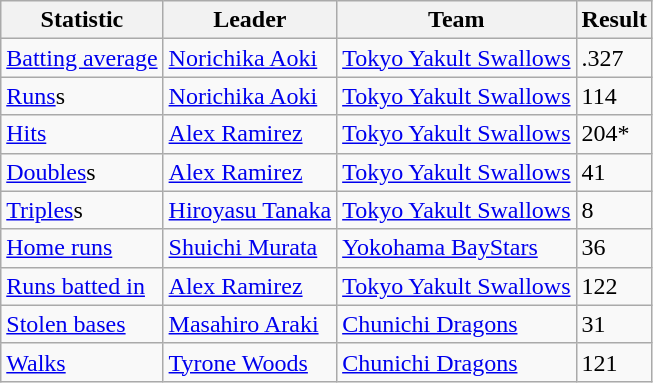<table class="wikitable">
<tr>
<th>Statistic</th>
<th>Leader</th>
<th>Team</th>
<th>Result</th>
</tr>
<tr>
<td><a href='#'>Batting average</a></td>
<td><a href='#'>Norichika Aoki</a></td>
<td><a href='#'>Tokyo Yakult Swallows</a></td>
<td>.327</td>
</tr>
<tr>
<td><a href='#'>Runs</a>s</td>
<td><a href='#'>Norichika Aoki</a></td>
<td><a href='#'>Tokyo Yakult Swallows</a></td>
<td>114</td>
</tr>
<tr>
<td><a href='#'>Hits</a></td>
<td><a href='#'>Alex Ramirez</a></td>
<td><a href='#'>Tokyo Yakult Swallows</a></td>
<td>204*</td>
</tr>
<tr>
<td><a href='#'>Doubles</a>s</td>
<td><a href='#'>Alex Ramirez</a></td>
<td><a href='#'>Tokyo Yakult Swallows</a></td>
<td>41</td>
</tr>
<tr>
<td><a href='#'>Triples</a>s</td>
<td><a href='#'>Hiroyasu Tanaka</a></td>
<td><a href='#'>Tokyo Yakult Swallows</a></td>
<td>8</td>
</tr>
<tr>
<td><a href='#'>Home runs</a></td>
<td><a href='#'>Shuichi Murata</a></td>
<td><a href='#'>Yokohama BayStars</a></td>
<td>36</td>
</tr>
<tr>
<td><a href='#'>Runs batted in</a></td>
<td><a href='#'>Alex Ramirez</a></td>
<td><a href='#'>Tokyo Yakult Swallows</a></td>
<td>122</td>
</tr>
<tr>
<td><a href='#'>Stolen bases</a></td>
<td><a href='#'>Masahiro Araki</a></td>
<td><a href='#'>Chunichi Dragons</a></td>
<td>31</td>
</tr>
<tr>
<td><a href='#'>Walks</a></td>
<td><a href='#'>Tyrone Woods</a></td>
<td><a href='#'>Chunichi Dragons</a></td>
<td>121</td>
</tr>
</table>
